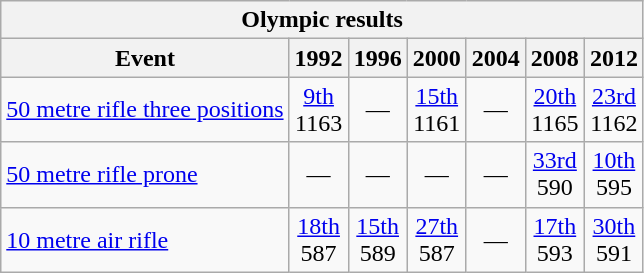<table class="wikitable" style="text-align: center">
<tr>
<th colspan=7>Olympic results</th>
</tr>
<tr>
<th>Event</th>
<th>1992</th>
<th>1996</th>
<th>2000</th>
<th>2004</th>
<th>2008</th>
<th>2012</th>
</tr>
<tr>
<td align=left><a href='#'>50 metre rifle three positions</a></td>
<td><a href='#'>9th</a><br>1163</td>
<td>—</td>
<td><a href='#'>15th</a><br>1161</td>
<td>—</td>
<td><a href='#'>20th</a><br>1165</td>
<td><a href='#'>23rd</a><br>1162</td>
</tr>
<tr>
<td align=left><a href='#'>50 metre rifle prone</a></td>
<td>—</td>
<td>—</td>
<td>—</td>
<td>—</td>
<td><a href='#'>33rd</a><br>590</td>
<td><a href='#'>10th</a><br>595</td>
</tr>
<tr>
<td align=left><a href='#'>10 metre air rifle</a></td>
<td><a href='#'>18th</a><br>587</td>
<td><a href='#'>15th</a><br>589</td>
<td><a href='#'>27th</a><br>587</td>
<td>—</td>
<td><a href='#'>17th</a><br>593</td>
<td><a href='#'>30th</a><br>591</td>
</tr>
</table>
